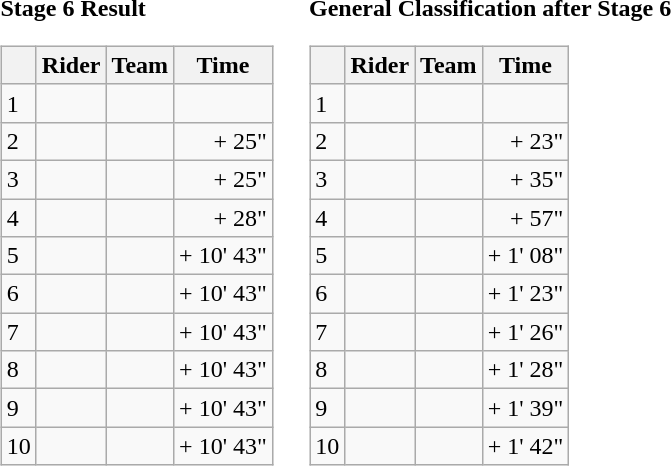<table>
<tr>
<td><strong>Stage 6 Result</strong><br><table class="wikitable">
<tr>
<th></th>
<th>Rider</th>
<th>Team</th>
<th>Time</th>
</tr>
<tr>
<td>1</td>
<td></td>
<td></td>
<td align="right"></td>
</tr>
<tr>
<td>2</td>
<td></td>
<td></td>
<td align="right">+ 25"</td>
</tr>
<tr>
<td>3</td>
<td></td>
<td></td>
<td align="right">+ 25"</td>
</tr>
<tr>
<td>4</td>
<td></td>
<td></td>
<td align="right">+ 28"</td>
</tr>
<tr>
<td>5</td>
<td> </td>
<td></td>
<td align="right">+ 10' 43"</td>
</tr>
<tr>
<td>6</td>
<td></td>
<td></td>
<td align="right">+ 10' 43"</td>
</tr>
<tr>
<td>7</td>
<td></td>
<td></td>
<td align="right">+ 10' 43"</td>
</tr>
<tr>
<td>8</td>
<td></td>
<td></td>
<td align="right">+ 10' 43"</td>
</tr>
<tr>
<td>9</td>
<td></td>
<td></td>
<td align="right">+ 10' 43"</td>
</tr>
<tr>
<td>10</td>
<td></td>
<td></td>
<td align="right">+ 10' 43"</td>
</tr>
</table>
</td>
<td></td>
<td><strong>General Classification after Stage 6</strong><br><table class="wikitable">
<tr>
<th></th>
<th>Rider</th>
<th>Team</th>
<th>Time</th>
</tr>
<tr>
<td>1</td>
<td> </td>
<td></td>
<td align="right"></td>
</tr>
<tr>
<td>2</td>
<td></td>
<td></td>
<td align="right">+ 23"</td>
</tr>
<tr>
<td>3</td>
<td></td>
<td></td>
<td align="right">+ 35"</td>
</tr>
<tr>
<td>4</td>
<td></td>
<td></td>
<td align="right">+ 57"</td>
</tr>
<tr>
<td>5</td>
<td></td>
<td></td>
<td align="right">+ 1' 08"</td>
</tr>
<tr>
<td>6</td>
<td></td>
<td></td>
<td align="right">+ 1' 23"</td>
</tr>
<tr>
<td>7</td>
<td></td>
<td></td>
<td align="right">+ 1' 26"</td>
</tr>
<tr>
<td>8</td>
<td></td>
<td></td>
<td align="right">+ 1' 28"</td>
</tr>
<tr>
<td>9</td>
<td></td>
<td></td>
<td align="right">+ 1' 39"</td>
</tr>
<tr>
<td>10</td>
<td></td>
<td></td>
<td align="right">+ 1' 42"</td>
</tr>
</table>
</td>
</tr>
</table>
